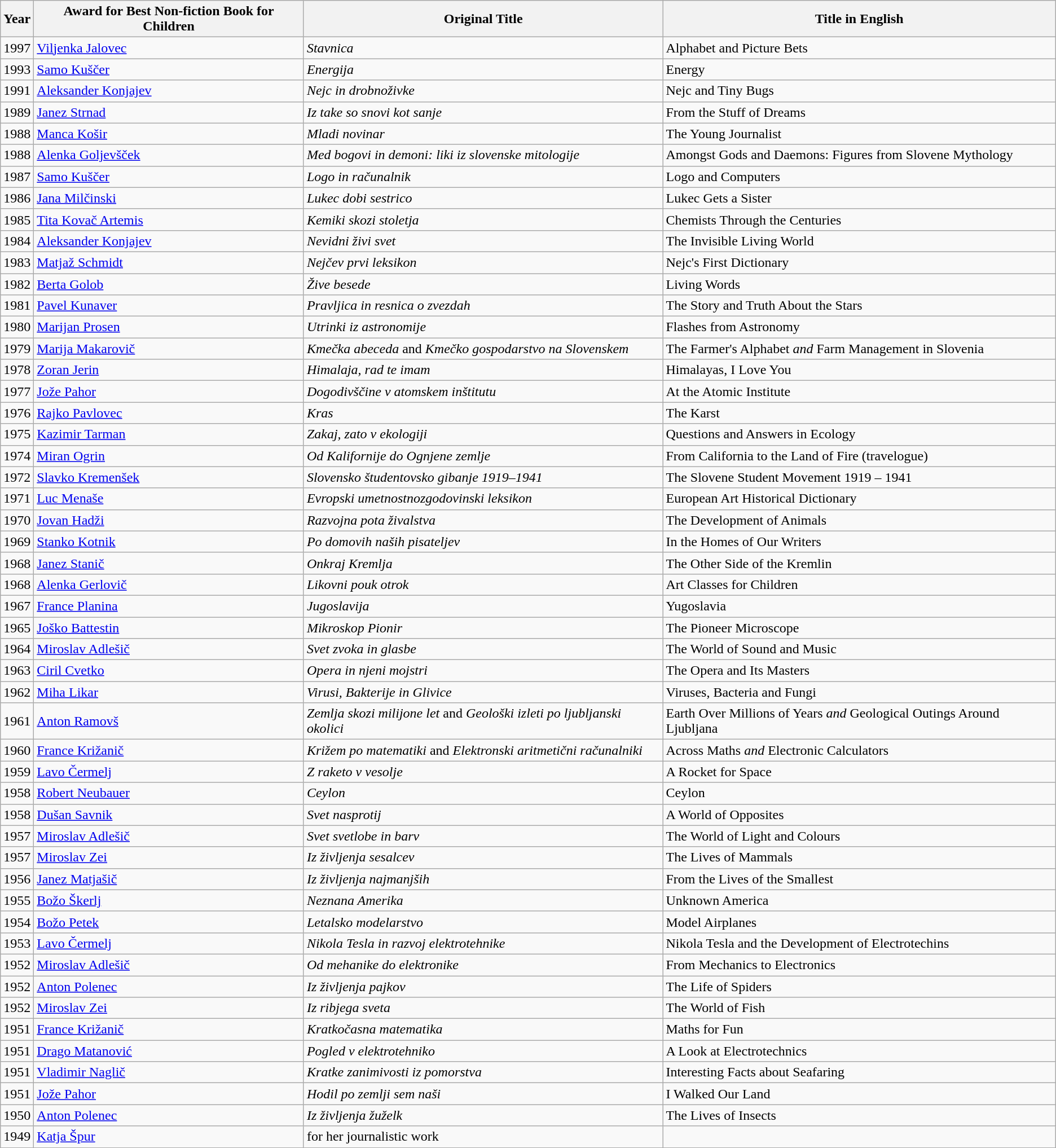<table class="wikitable sortable">
<tr>
<th>Year</th>
<th>Award for Best Non-fiction Book for Children</th>
<th>Original Title</th>
<th>Title in English</th>
</tr>
<tr>
<td>1997</td>
<td><a href='#'>Viljenka Jalovec</a></td>
<td><em>Stavnica</em></td>
<td>Alphabet and Picture Bets</td>
</tr>
<tr>
<td>1993</td>
<td><a href='#'>Samo Kuščer</a></td>
<td><em>Energija</em></td>
<td>Energy</td>
</tr>
<tr>
<td>1991</td>
<td><a href='#'>Aleksander Konjajev</a></td>
<td><em>Nejc in drobnoživke</em></td>
<td>Nejc and Tiny Bugs</td>
</tr>
<tr>
<td>1989</td>
<td><a href='#'>Janez Strnad</a></td>
<td><em>Iz take so snovi kot sanje</em></td>
<td>From the Stuff of Dreams</td>
</tr>
<tr>
<td>1988</td>
<td><a href='#'>Manca Košir</a></td>
<td><em>Mladi novinar</em></td>
<td>The Young Journalist</td>
</tr>
<tr>
<td>1988</td>
<td><a href='#'>Alenka Goljevšček</a></td>
<td><em>Med bogovi in demoni: liki iz slovenske mitologije</em></td>
<td>Amongst Gods and Daemons: Figures from Slovene Mythology</td>
</tr>
<tr>
<td>1987</td>
<td><a href='#'>Samo Kuščer</a></td>
<td><em>Logo in računalnik</em></td>
<td>Logo and Computers</td>
</tr>
<tr>
<td>1986</td>
<td><a href='#'>Jana Milčinski</a></td>
<td><em>Lukec dobi sestrico</em></td>
<td>Lukec Gets a Sister</td>
</tr>
<tr>
<td>1985</td>
<td><a href='#'>Tita Kovač Artemis</a></td>
<td><em>Kemiki skozi stoletja</em></td>
<td>Chemists Through the Centuries</td>
</tr>
<tr>
<td>1984</td>
<td><a href='#'>Aleksander Konjajev</a></td>
<td><em>Nevidni živi svet</em></td>
<td>The Invisible Living World</td>
</tr>
<tr>
<td>1983</td>
<td><a href='#'>Matjaž Schmidt</a></td>
<td><em>Nejčev prvi leksikon</em></td>
<td>Nejc's First Dictionary</td>
</tr>
<tr>
<td>1982</td>
<td><a href='#'>Berta Golob</a></td>
<td><em>Žive besede</em></td>
<td>Living Words</td>
</tr>
<tr>
<td>1981</td>
<td><a href='#'>Pavel Kunaver</a></td>
<td><em> Pravljica in resnica o zvezdah</em></td>
<td>The Story and Truth About the Stars</td>
</tr>
<tr>
<td>1980</td>
<td><a href='#'>Marijan Prosen</a></td>
<td><em>Utrinki iz astronomije</em></td>
<td>Flashes from Astronomy</td>
</tr>
<tr>
<td>1979</td>
<td><a href='#'>Marija Makarovič</a></td>
<td><em>Kmečka abeceda</em> and <em>Kmečko gospodarstvo na Slovenskem</em></td>
<td>The Farmer's Alphabet <em>and</em> Farm Management in Slovenia</td>
</tr>
<tr>
<td>1978</td>
<td><a href='#'>Zoran Jerin</a></td>
<td><em>Himalaja, rad te imam</em></td>
<td>Himalayas, I Love You</td>
</tr>
<tr>
<td>1977</td>
<td><a href='#'>Jože Pahor</a></td>
<td><em>Dogodivščine v atomskem inštitutu</em></td>
<td>At the Atomic Institute</td>
</tr>
<tr>
<td>1976</td>
<td><a href='#'>Rajko Pavlovec</a></td>
<td><em>Kras</em></td>
<td>The Karst</td>
</tr>
<tr>
<td>1975</td>
<td><a href='#'>Kazimir Tarman</a></td>
<td><em>Zakaj, zato v ekologiji</em></td>
<td>Questions and Answers in Ecology</td>
</tr>
<tr>
<td>1974</td>
<td><a href='#'>Miran Ogrin</a></td>
<td><em>Od Kalifornije do Ognjene zemlje</em></td>
<td>From California to the Land of Fire (travelogue)</td>
</tr>
<tr>
<td>1972</td>
<td><a href='#'>Slavko Kremenšek</a></td>
<td><em>Slovensko študentovsko gibanje 1919–1941</em></td>
<td>The Slovene Student Movement 1919 – 1941</td>
</tr>
<tr>
<td>1971</td>
<td><a href='#'>Luc Menaše</a></td>
<td><em>Evropski umetnostnozgodovinski leksikon</em></td>
<td>European Art Historical Dictionary</td>
</tr>
<tr>
<td>1970</td>
<td><a href='#'>Jovan Hadži</a></td>
<td><em>Razvojna pota živalstva</em></td>
<td>The Development of Animals</td>
</tr>
<tr>
<td>1969</td>
<td><a href='#'>Stanko Kotnik</a></td>
<td><em>Po domovih naših pisateljev</em></td>
<td>In the Homes of Our Writers</td>
</tr>
<tr>
<td>1968</td>
<td><a href='#'>Janez Stanič</a></td>
<td><em>Onkraj Kremlja</em></td>
<td>The Other Side of the Kremlin</td>
</tr>
<tr>
<td>1968</td>
<td><a href='#'>Alenka Gerlovič</a></td>
<td><em>Likovni pouk otrok</em></td>
<td>Art Classes for Children</td>
</tr>
<tr>
<td>1967</td>
<td><a href='#'>France Planina</a></td>
<td><em>Jugoslavija</em></td>
<td>Yugoslavia</td>
</tr>
<tr>
<td>1965</td>
<td><a href='#'>Joško Battestin</a></td>
<td><em>Mikroskop Pionir</em></td>
<td>The Pioneer Microscope</td>
</tr>
<tr>
<td>1964</td>
<td><a href='#'>Miroslav Adlešič</a></td>
<td><em>Svet zvoka in glasbe</em></td>
<td>The World of Sound and Music</td>
</tr>
<tr>
<td>1963</td>
<td><a href='#'>Ciril Cvetko</a></td>
<td><em>Opera in njeni mojstri</em></td>
<td>The Opera and Its Masters</td>
</tr>
<tr>
<td>1962</td>
<td><a href='#'>Miha Likar</a></td>
<td><em>Virusi, Bakterije in Glivice</em></td>
<td>Viruses, Bacteria and Fungi</td>
</tr>
<tr>
<td>1961</td>
<td><a href='#'>Anton Ramovš</a></td>
<td><em>Zemlja skozi milijone let</em> and <em>Geološki izleti po ljubljanski okolici</em></td>
<td>Earth Over Millions of Years <em>and</em> Geological Outings Around Ljubljana</td>
</tr>
<tr>
<td>1960</td>
<td><a href='#'>France Križanič</a></td>
<td><em>Križem po matematiki</em> and <em>Elektronski aritmetični računalniki</em></td>
<td>Across Maths <em>and</em> Electronic Calculators</td>
</tr>
<tr>
<td>1959</td>
<td><a href='#'>Lavo Čermelj</a></td>
<td><em>Z raketo v vesolje</em></td>
<td>A Rocket for Space</td>
</tr>
<tr>
<td>1958</td>
<td><a href='#'>Robert Neubauer</a></td>
<td><em>Ceylon</em></td>
<td>Ceylon</td>
</tr>
<tr>
<td>1958</td>
<td><a href='#'>Dušan Savnik</a></td>
<td><em>Svet nasprotij</em></td>
<td>A World of Opposites</td>
</tr>
<tr>
<td>1957</td>
<td><a href='#'>Miroslav Adlešič</a></td>
<td><em>Svet svetlobe in barv</em></td>
<td>The World of Light and Colours</td>
</tr>
<tr>
<td>1957</td>
<td><a href='#'>Miroslav Zei</a></td>
<td><em>Iz življenja sesalcev</em></td>
<td>The Lives of Mammals</td>
</tr>
<tr>
<td>1956</td>
<td><a href='#'>Janez Matjašič</a></td>
<td><em>Iz življenja najmanjših</em></td>
<td>From the Lives of the Smallest</td>
</tr>
<tr>
<td>1955</td>
<td><a href='#'>Božo Škerlj</a></td>
<td><em>Neznana Amerika</em></td>
<td>Unknown America</td>
</tr>
<tr>
<td>1954</td>
<td><a href='#'>Božo Petek</a></td>
<td><em>Letalsko modelarstvo</em></td>
<td>Model Airplanes</td>
</tr>
<tr>
<td>1953</td>
<td><a href='#'>Lavo Čermelj</a></td>
<td><em>Nikola Tesla in razvoj elektrotehnike</em></td>
<td>Nikola Tesla and the Development of Electrotechins</td>
</tr>
<tr>
<td>1952</td>
<td><a href='#'>Miroslav Adlešič</a></td>
<td><em>Od mehanike do elektronike</em></td>
<td>From Mechanics to Electronics</td>
</tr>
<tr>
<td>1952</td>
<td><a href='#'>Anton Polenec</a></td>
<td><em>Iz življenja pajkov</em></td>
<td>The Life of Spiders</td>
</tr>
<tr>
<td>1952</td>
<td><a href='#'>Miroslav Zei</a></td>
<td><em>Iz ribjega sveta</em></td>
<td>The World of Fish</td>
</tr>
<tr>
<td>1951</td>
<td><a href='#'>France Križanič</a></td>
<td><em>Kratkočasna matematika</em></td>
<td>Maths for Fun</td>
</tr>
<tr>
<td>1951</td>
<td><a href='#'>Drago Matanović</a></td>
<td><em>Pogled v elektrotehniko</em></td>
<td>A Look at Electrotechnics</td>
</tr>
<tr>
<td>1951</td>
<td><a href='#'>Vladimir Naglič</a></td>
<td><em>Kratke zanimivosti iz pomorstva</em></td>
<td>Interesting Facts about Seafaring</td>
</tr>
<tr>
<td>1951</td>
<td><a href='#'>Jože Pahor</a></td>
<td><em>Hodil po zemlji sem naši</em></td>
<td>I Walked Our Land</td>
</tr>
<tr>
<td>1950</td>
<td><a href='#'>Anton Polenec</a></td>
<td><em>Iz življenja žuželk</em></td>
<td>The Lives of Insects</td>
</tr>
<tr>
<td>1949</td>
<td><a href='#'>Katja Špur</a></td>
<td>for her journalistic work</td>
<td></td>
</tr>
</table>
